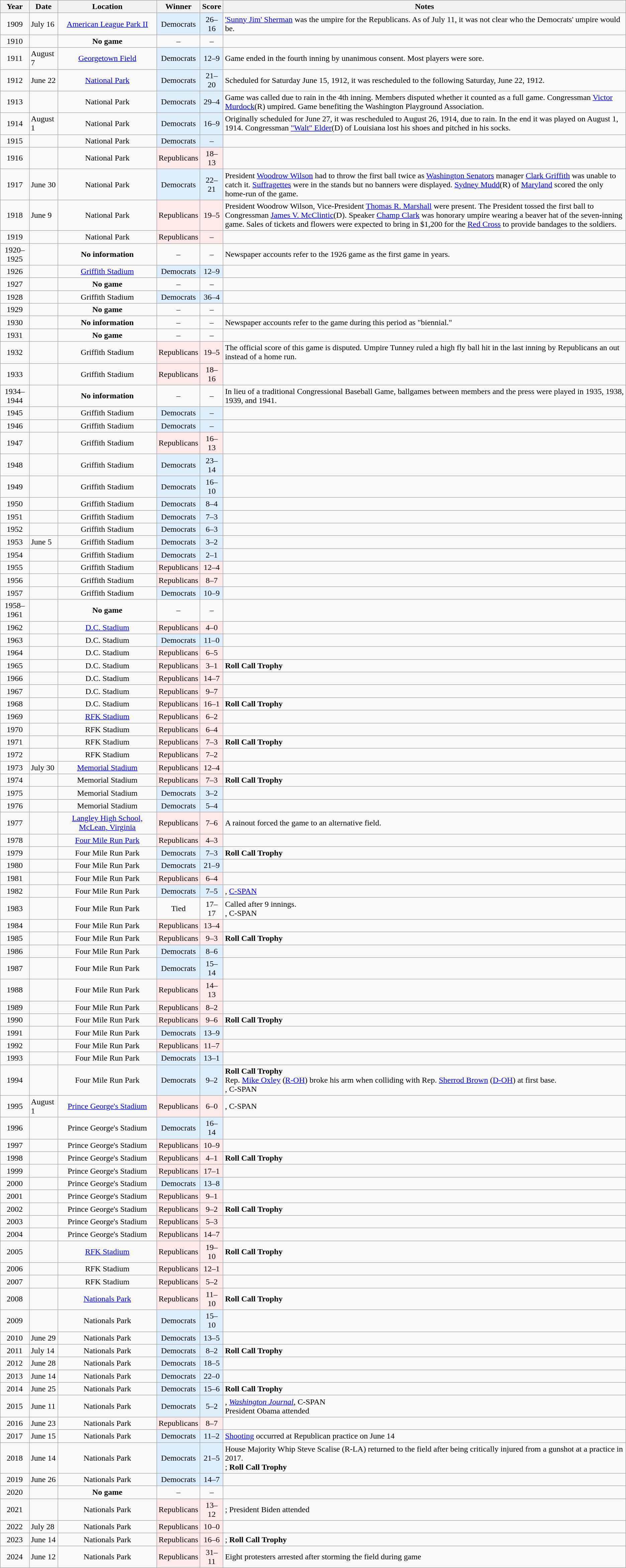<table class="wikitable sortable">
<tr>
<th>Year</th>
<th>Date</th>
<th>Location</th>
<th>Winner</th>
<th>Score</th>
<th>Notes</th>
</tr>
<tr>
<td align="center">1909</td>
<td>July 16</td>
<td align="center"><a href='#'>American League Park II</a></td>
<td bgcolor=#DDEEFF align="center">Democrats</td>
<td bgcolor=#DDEEFF align="center">26–16</td>
<td><a href='#'>'Sunny Jim' Sherman</a> was the umpire for the Republicans. As of July 11, it was not clear who the Democrats' umpire would be.</td>
</tr>
<tr>
<td align="center">1910</td>
<td></td>
<td align="center"><strong>No game</strong></td>
<td align="center">–</td>
<td align="center">–</td>
<td></td>
</tr>
<tr>
<td align="center">1911</td>
<td>August 7</td>
<td align="center"><a href='#'>Georgetown Field</a></td>
<td bgcolor=#DDEEFF align="center">Democrats</td>
<td bgcolor=#DDEEFF align="center">12–9</td>
<td>Game ended in the fourth inning by unanimous consent. Most players were sore.</td>
</tr>
<tr>
<td align="center">1912</td>
<td>June 22</td>
<td align="center"><a href='#'>National Park</a></td>
<td bgcolor=#DDEEFF align="center">Democrats</td>
<td bgcolor=#DDEEFF align="center">21–20</td>
<td>Scheduled for Saturday June 15, 1912, it was rescheduled to the following Saturday, June 22, 1912.</td>
</tr>
<tr>
<td align="center">1913</td>
<td></td>
<td align="center">National Park</td>
<td bgcolor=#DDEEFF align="center">Democrats</td>
<td bgcolor=#DDEEFF align="center">29–4</td>
<td>Game was called due to rain in the 4th inning. Members disputed whether it counted as a full game. Congressman <a href='#'>Victor Murdock</a>(R) umpired. Game benefiting the Washington Playground Association.</td>
</tr>
<tr>
<td align="center">1914</td>
<td>August 1</td>
<td align="center">National Park</td>
<td bgcolor=#DDEEFF align="center">Democrats</td>
<td bgcolor=#DDEEFF align="center">16–9</td>
<td>Originally scheduled for June 27, it was rescheduled to August 26, 1914, due to rain. In the end it was played on August 1, 1914. Congressman <a href='#'>"Walt" Elder</a>(D) of Louisiana lost his shoes and pitched in his socks.</td>
</tr>
<tr>
<td align="center">1915</td>
<td></td>
<td align="center">National Park</td>
<td bgcolor=#DDEEFF align="center">Democrats</td>
<td bgcolor=#DDEEFF align="center">–</td>
<td></td>
</tr>
<tr>
<td align="center">1916</td>
<td></td>
<td align="center">National Park</td>
<td bgcolor=#FFE8E8 align="center">Republicans</td>
<td bgcolor=#FFE8E8 align="center">18–13</td>
<td></td>
</tr>
<tr>
<td align="center">1917</td>
<td>June 30</td>
<td align="center">National Park</td>
<td bgcolor=#DDEEFF align="center">Democrats</td>
<td bgcolor=#DDEEFF align="center">22–21</td>
<td>President <a href='#'>Woodrow Wilson</a> had to throw the first ball twice as <a href='#'>Washington Senators</a> manager <a href='#'>Clark Griffith</a> was unable to catch it. <a href='#'>Suffragettes</a> were in the stands but no banners were displayed. <a href='#'>Sydney Mudd</a>(R) of <a href='#'>Maryland</a> scored the only home-run of the game.</td>
</tr>
<tr>
<td align="center">1918</td>
<td>June 9</td>
<td align="center">National Park</td>
<td bgcolor=#FFE8E8 align="center">Republicans</td>
<td bgcolor=#FFE8E8 align="center">19–5</td>
<td>President Woodrow Wilson, Vice-President <a href='#'>Thomas R. Marshall</a> were present. The President tossed the first ball to Congressman <a href='#'>James V. McClintic</a>(D). Speaker <a href='#'>Champ Clark</a> was honorary umpire wearing a beaver hat of the seven-inning game. Sales of tickets and flowers were expected to bring in $1,200 for the <a href='#'>Red Cross</a> to provide bandages to the soldiers.</td>
</tr>
<tr>
<td align="center">1919</td>
<td></td>
<td align="center">National Park</td>
<td bgcolor=#FFE8E8 align="center">Republicans</td>
<td bgcolor=#FFE8E8 align="center">–</td>
<td></td>
</tr>
<tr>
<td align="center">1920–1925</td>
<td></td>
<td align="center"><strong>No information</strong></td>
<td align="center">–</td>
<td align="center">–</td>
<td>Newspaper accounts refer to the 1926 game as the first game in years.</td>
</tr>
<tr>
<td align="center">1926</td>
<td></td>
<td align="center"><a href='#'>Griffith Stadium</a></td>
<td bgcolor=#DDEEFF align="center">Democrats</td>
<td bgcolor=#DDEEFF align="center">12–9</td>
<td></td>
</tr>
<tr>
<td align="center">1927</td>
<td></td>
<td align="center"><strong>No game</strong></td>
<td align="center">–</td>
<td align="center">–</td>
<td></td>
</tr>
<tr>
<td align="center">1928</td>
<td></td>
<td align="center">Griffith Stadium</td>
<td bgcolor=#DDEEFF align="center">Democrats</td>
<td bgcolor=#DDEEFF align="center">36–4</td>
<td></td>
</tr>
<tr>
<td align="center">1929</td>
<td></td>
<td align="center"><strong>No game</strong></td>
<td align="center">–</td>
<td align="center">–</td>
<td></td>
</tr>
<tr>
<td align="center">1930</td>
<td></td>
<td align="center"><strong>No information</strong></td>
<td align="center">–</td>
<td align="center">–</td>
<td>Newspaper accounts refer to the game during this period as "biennial."</td>
</tr>
<tr>
<td align="center">1931</td>
<td></td>
<td align="center"><strong>No game</strong></td>
<td align="center">–</td>
<td align="center">–</td>
<td></td>
</tr>
<tr>
<td align="center">1932</td>
<td></td>
<td align="center">Griffith Stadium</td>
<td bgcolor=#FFE8E8 align="center">Republicans</td>
<td bgcolor=#FFE8E8 align="center">19–5</td>
<td>The official score of this game is disputed. Umpire Tunney ruled a high fly ball hit in the last inning by Republicans an out instead of a home run.</td>
</tr>
<tr>
<td align="center">1933</td>
<td></td>
<td align="center">Griffith Stadium</td>
<td bgcolor=#FFE8E8 align="center">Republicans</td>
<td bgcolor=#FFE8E8 align="center">18–16</td>
<td></td>
</tr>
<tr>
<td align="center">1934–1944</td>
<td></td>
<td align="center"><strong>No information</strong></td>
<td align="center">–</td>
<td align="center">–</td>
<td>In lieu of a traditional Congressional Baseball Game, ballgames between members and the press were played in 1935, 1938, 1939, and 1941.</td>
</tr>
<tr>
<td align="center">1945</td>
<td></td>
<td align="center">Griffith Stadium</td>
<td bgcolor=#DDEEFF align="center">Democrats</td>
<td bgcolor=#DDEEFF align="center">–</td>
<td></td>
</tr>
<tr>
<td align="center">1946</td>
<td></td>
<td align="center">Griffith Stadium</td>
<td bgcolor=#DDEEFF align="center">Democrats</td>
<td bgcolor=#DDEEFF align="center">–</td>
<td></td>
</tr>
<tr>
<td align="center">1947</td>
<td></td>
<td align="center">Griffith Stadium</td>
<td bgcolor=#FFE8E8 align="center">Republicans</td>
<td bgcolor=#FFE8E8 align="center">16–13</td>
<td></td>
</tr>
<tr>
<td align="center">1948</td>
<td></td>
<td align="center">Griffith Stadium</td>
<td bgcolor=#DDEEFF align="center">Democrats</td>
<td bgcolor=#DDEEFF align="center">23–14</td>
<td></td>
</tr>
<tr>
<td align="center">1949</td>
<td></td>
<td align="center">Griffith Stadium</td>
<td bgcolor=#DDEEFF align="center">Democrats</td>
<td bgcolor=#DDEEFF align="center">16–10</td>
<td></td>
</tr>
<tr>
<td align="center">1950</td>
<td></td>
<td align="center">Griffith Stadium</td>
<td bgcolor=#DDEEFF align="center">Democrats</td>
<td bgcolor=#DDEEFF align="center">8–4</td>
<td></td>
</tr>
<tr>
<td align="center">1951</td>
<td></td>
<td align="center">Griffith Stadium</td>
<td bgcolor=#DDEEFF align="center">Democrats</td>
<td bgcolor=#DDEEFF align="center">7–3</td>
<td></td>
</tr>
<tr>
<td align="center">1952</td>
<td></td>
<td align="center">Griffith Stadium</td>
<td bgcolor=#DDEEFF align="center">Democrats</td>
<td bgcolor=#DDEEFF align="center">6–3</td>
<td></td>
</tr>
<tr>
<td align="center">1953</td>
<td>June 5</td>
<td align="center">Griffith Stadium</td>
<td bgcolor=#DDEEFF align="center">Democrats</td>
<td bgcolor=#DDEEFF align="center">3–2</td>
<td></td>
</tr>
<tr>
<td align="center">1954</td>
<td></td>
<td align="center">Griffith Stadium</td>
<td bgcolor=#DDEEFF align="center">Democrats</td>
<td bgcolor=#DDEEFF align="center">2–1</td>
<td></td>
</tr>
<tr>
<td align="center">1955</td>
<td></td>
<td align="center">Griffith Stadium</td>
<td bgcolor=#FFE8E8 align="center">Republicans</td>
<td bgcolor=#FFE8E8 align="center">12–4</td>
<td></td>
</tr>
<tr>
<td align="center">1956</td>
<td></td>
<td align="center">Griffith Stadium</td>
<td bgcolor=#FFE8E8 align="center">Republicans</td>
<td bgcolor=#FFE8E8 align="center">8–7</td>
<td></td>
</tr>
<tr>
<td align="center">1957</td>
<td></td>
<td align="center">Griffith Stadium</td>
<td bgcolor=#DDEEFF align="center">Democrats</td>
<td bgcolor=#DDEEFF align="center">10–9</td>
<td></td>
</tr>
<tr>
<td align="center">1958–1961</td>
<td></td>
<td align="center"><strong>No game</strong></td>
<td align="center">–</td>
<td align="center">–</td>
<td></td>
</tr>
<tr>
<td align="center">1962</td>
<td></td>
<td align="center"><a href='#'>D.C. Stadium</a></td>
<td bgcolor=#FFE8E8 align="center">Republicans</td>
<td bgcolor=#FFE8E8 align="center">4–0</td>
<td></td>
</tr>
<tr>
<td align="center">1963</td>
<td></td>
<td align="center">D.C. Stadium</td>
<td bgcolor=#DDEEFF align="center">Democrats</td>
<td bgcolor=#DDEEFF align="center">11–0</td>
<td></td>
</tr>
<tr>
<td align="center">1964</td>
<td></td>
<td align="center">D.C. Stadium</td>
<td bgcolor=#FFE8E8 align="center">Republicans</td>
<td bgcolor=#FFE8E8 align="center">6–5</td>
<td></td>
</tr>
<tr>
<td align="center">1965</td>
<td></td>
<td align="center">D.C. Stadium</td>
<td bgcolor=#FFE8E8 align="center">Republicans</td>
<td bgcolor=#FFE8E8 align="center">3–1</td>
<td><strong>Roll Call Trophy</strong></td>
</tr>
<tr>
<td align="center">1966</td>
<td></td>
<td align="center">D.C. Stadium</td>
<td bgcolor=#FFE8E8 align="center">Republicans</td>
<td bgcolor=#FFE8E8 align="center">14–7</td>
<td></td>
</tr>
<tr>
<td align="center">1967</td>
<td></td>
<td align="center">D.C. Stadium</td>
<td bgcolor=#FFE8E8 align="center">Republicans</td>
<td bgcolor=#FFE8E8 align="center">9–7</td>
<td></td>
</tr>
<tr>
<td align="center">1968</td>
<td></td>
<td align="center">D.C. Stadium</td>
<td bgcolor=#FFE8E8 align="center">Republicans</td>
<td bgcolor=#FFE8E8 align="center">16–1</td>
<td><strong>Roll Call Trophy</strong></td>
</tr>
<tr>
<td align="center">1969</td>
<td></td>
<td align="center"><a href='#'>RFK Stadium</a></td>
<td bgcolor=#FFE8E8 align="center">Republicans</td>
<td bgcolor=#FFE8E8 align="center">6–2</td>
<td></td>
</tr>
<tr>
<td align="center">1970</td>
<td></td>
<td align="center">RFK Stadium</td>
<td bgcolor=#FFE8E8 align="center">Republicans</td>
<td bgcolor=#FFE8E8 align="center">6–4</td>
<td></td>
</tr>
<tr>
<td align="center">1971</td>
<td></td>
<td align="center">RFK Stadium</td>
<td bgcolor=#FFE8E8 align="center">Republicans</td>
<td bgcolor=#FFE8E8 align="center">7–3</td>
<td><strong>Roll Call Trophy</strong></td>
</tr>
<tr>
<td align="center">1972</td>
<td></td>
<td align="center">RFK Stadium</td>
<td bgcolor=#FFE8E8 align="center">Republicans</td>
<td bgcolor=#FFE8E8 align="center">7–2</td>
<td></td>
</tr>
<tr>
<td align="center">1973</td>
<td>July 30</td>
<td align="center"><a href='#'>Memorial Stadium</a></td>
<td bgcolor=#FFE8E8 align="center">Republicans</td>
<td bgcolor=#FFE8E8 align="center">12–4</td>
<td></td>
</tr>
<tr>
<td align="center">1974</td>
<td></td>
<td align="center">Memorial Stadium</td>
<td bgcolor=#FFE8E8 align="center">Republicans</td>
<td bgcolor=#FFE8E8 align="center">7–3</td>
<td><strong>Roll Call Trophy</strong></td>
</tr>
<tr>
<td align="center">1975</td>
<td></td>
<td align="center">Memorial Stadium</td>
<td bgcolor=#DDEEFF align="center">Democrats</td>
<td bgcolor=#DDEEFF align="center">3–2</td>
<td></td>
</tr>
<tr>
<td align="center">1976</td>
<td></td>
<td align="center">Memorial Stadium</td>
<td bgcolor=#DDEEFF align="center">Democrats</td>
<td bgcolor=#DDEEFF align="center">5–4</td>
<td></td>
</tr>
<tr>
<td align="center">1977</td>
<td></td>
<td align="center"><a href='#'>Langley High School, McLean, Virginia</a></td>
<td bgcolor=#FFE8E8 align="center">Republicans</td>
<td bgcolor=#FFE8E8 align="center">7–6</td>
<td>A rainout forced the game to an alternative field.</td>
</tr>
<tr>
<td align="center">1978</td>
<td></td>
<td align="center"><a href='#'>Four Mile Run Park</a></td>
<td bgcolor=#FFE8E8 align="center">Republicans</td>
<td bgcolor=#FFE8E8 align="center">4–3</td>
<td></td>
</tr>
<tr>
<td align="center">1979</td>
<td></td>
<td align="center">Four Mile Run Park</td>
<td bgcolor=#DDEEFF align="center">Democrats</td>
<td bgcolor=#DDEEFF align="center">7–3</td>
<td><strong>Roll Call Trophy</strong></td>
</tr>
<tr>
<td align="center">1980</td>
<td></td>
<td align="center">Four Mile Run Park</td>
<td bgcolor=#DDEEFF align="center">Democrats</td>
<td bgcolor=#DDEEFF align="center">21–9</td>
<td></td>
</tr>
<tr>
<td align="center">1981</td>
<td></td>
<td align="center">Four Mile Run Park</td>
<td bgcolor=#FFE8E8 align="center">Republicans</td>
<td bgcolor=#FFE8E8 align="center">6–4</td>
<td></td>
</tr>
<tr>
<td align="center">1982</td>
<td></td>
<td align="center">Four Mile Run Park</td>
<td bgcolor=#DDEEFF align="center">Democrats</td>
<td bgcolor=#DDEEFF align="center">7–5</td>
<td>, <a href='#'>C-SPAN</a></td>
</tr>
<tr>
<td align="center">1983</td>
<td></td>
<td align="center">Four Mile Run Park</td>
<td align="center">Tied</td>
<td align="center">17–17</td>
<td>Called after 9 innings.<br>, C-SPAN</td>
</tr>
<tr>
<td align="center">1984</td>
<td></td>
<td align="center">Four Mile Run Park</td>
<td bgcolor=#FFE8E8 align="center">Republicans</td>
<td bgcolor=#FFE8E8 align="center">13–4</td>
<td></td>
</tr>
<tr>
<td align="center">1985</td>
<td></td>
<td align="center">Four Mile Run Park</td>
<td bgcolor=#FFE8E8 align="center">Republicans</td>
<td bgcolor=#FFE8E8 align="center">9–3</td>
<td><strong>Roll Call Trophy</strong></td>
</tr>
<tr>
<td align="center">1986</td>
<td></td>
<td align="center">Four Mile Run Park</td>
<td bgcolor=#DDEEFF align="center">Democrats</td>
<td bgcolor=#DDEEFF align="center">8–6</td>
<td></td>
</tr>
<tr>
<td align="center">1987</td>
<td></td>
<td align="center">Four Mile Run Park</td>
<td bgcolor=#DDEEFF align="center">Democrats</td>
<td bgcolor=#DDEEFF align="center">15–14</td>
<td></td>
</tr>
<tr>
<td align="center">1988</td>
<td></td>
<td align="center">Four Mile Run Park</td>
<td bgcolor=#FFE8E8 align="center">Republicans</td>
<td bgcolor=#FFE8E8 align="center">14–13</td>
<td></td>
</tr>
<tr>
<td align="center">1989</td>
<td></td>
<td align="center">Four Mile Run Park</td>
<td bgcolor=#FFE8E8 align="center">Republicans</td>
<td bgcolor=#FFE8E8 align="center">8–2</td>
<td></td>
</tr>
<tr>
<td align="center">1990</td>
<td></td>
<td align="center">Four Mile Run Park</td>
<td bgcolor=#FFE8E8 align="center">Republicans</td>
<td bgcolor=#FFE8E8 align="center">9–6</td>
<td><strong>Roll Call Trophy</strong></td>
</tr>
<tr>
<td align="center">1991</td>
<td></td>
<td align="center">Four Mile Run Park</td>
<td bgcolor=#DDEEFF align="center">Democrats</td>
<td bgcolor=#DDEEFF align="center">13–9</td>
<td></td>
</tr>
<tr>
<td align="center">1992</td>
<td></td>
<td align="center">Four Mile Run Park</td>
<td bgcolor=#FFE8E8 align="center">Republicans</td>
<td bgcolor=#FFE8E8 align="center">11–7</td>
<td></td>
</tr>
<tr>
<td align="center">1993</td>
<td></td>
<td align="center">Four Mile Run Park</td>
<td bgcolor=#DDEEFF align="center">Democrats</td>
<td bgcolor=#DDEEFF align="center">13–1</td>
<td></td>
</tr>
<tr>
<td align="center">1994</td>
<td></td>
<td align="center">Four Mile Run Park</td>
<td bgcolor=#DDEEFF align="center">Democrats</td>
<td bgcolor=#DDEEFF align="center">9–2</td>
<td><strong>Roll Call Trophy</strong><br>Rep. <a href='#'>Mike Oxley</a> (<a href='#'>R-OH</a>) broke his arm when colliding with Rep. <a href='#'>Sherrod Brown</a> (<a href='#'>D-OH</a>) at first base.<br>, C-SPAN</td>
</tr>
<tr>
<td align="center">1995</td>
<td>August 1</td>
<td align="center"><a href='#'>Prince&nbsp;George's&nbsp;Stadium</a></td>
<td bgcolor=#FFE8E8 align="center">Republicans</td>
<td bgcolor=#FFE8E8 align="center">6–0</td>
<td>, C-SPAN</td>
</tr>
<tr>
<td align="center">1996</td>
<td></td>
<td align="center">Prince George's Stadium</td>
<td bgcolor=#DDEEFF align="center">Democrats</td>
<td bgcolor=#DDEEFF align="center">16–14</td>
<td></td>
</tr>
<tr>
<td align="center">1997</td>
<td></td>
<td align="center">Prince George's Stadium</td>
<td bgcolor=#FFE8E8 align="center">Republicans</td>
<td bgcolor=#FFE8E8 align="center">10–9</td>
<td></td>
</tr>
<tr>
<td align="center">1998</td>
<td></td>
<td align="center">Prince George's Stadium</td>
<td bgcolor=#FFE8E8 align="center">Republicans</td>
<td bgcolor=#FFE8E8 align="center">4–1</td>
<td><strong>Roll Call Trophy</strong></td>
</tr>
<tr>
<td align="center">1999</td>
<td></td>
<td align="center">Prince George's Stadium</td>
<td bgcolor=#FFE8E8 align="center">Republicans</td>
<td bgcolor=#FFE8E8 align="center">17–1</td>
<td></td>
</tr>
<tr>
<td align="center">2000</td>
<td></td>
<td align="center">Prince George's Stadium</td>
<td bgcolor=#DDEEFF align="center">Democrats</td>
<td bgcolor=#DDEEFF align="center">13–8</td>
<td></td>
</tr>
<tr>
<td align="center">2001</td>
<td></td>
<td align="center">Prince George's Stadium</td>
<td bgcolor=#FFE8E8 align="center">Republicans</td>
<td bgcolor=#FFE8E8 align="center">9–1</td>
<td></td>
</tr>
<tr>
<td align="center">2002</td>
<td></td>
<td align="center">Prince George's Stadium</td>
<td bgcolor=#FFE8E8 align="center">Republicans</td>
<td bgcolor=#FFE8E8 align="center">9–2</td>
<td><strong>Roll Call Trophy</strong></td>
</tr>
<tr>
<td align="center">2003</td>
<td></td>
<td align="center">Prince George's Stadium</td>
<td bgcolor=#FFE8E8 align="center">Republicans</td>
<td bgcolor=#FFE8E8 align="center">5–3</td>
<td></td>
</tr>
<tr>
<td align="center">2004</td>
<td></td>
<td align="center">Prince George's Stadium</td>
<td bgcolor=#FFE8E8 align="center">Republicans</td>
<td bgcolor=#FFE8E8 align="center">14–7</td>
<td></td>
</tr>
<tr>
<td align="center">2005</td>
<td></td>
<td align="center"><a href='#'>RFK Stadium</a></td>
<td bgcolor=#FFE8E8 align="center">Republicans</td>
<td bgcolor=#FFE8E8 align="center">19–10</td>
<td><strong>Roll Call Trophy</strong></td>
</tr>
<tr>
<td align="center">2006</td>
<td></td>
<td align="center">RFK Stadium</td>
<td bgcolor=#FFE8E8 align="center">Republicans</td>
<td bgcolor=#FFE8E8 align="center">12–1</td>
<td></td>
</tr>
<tr>
<td align="center">2007</td>
<td></td>
<td align="center">RFK Stadium</td>
<td bgcolor=#FFE8E8 align="center">Republicans</td>
<td bgcolor=#FFE8E8 align="center">5–2</td>
<td></td>
</tr>
<tr>
<td align="center">2008</td>
<td></td>
<td align="center"><a href='#'>Nationals Park</a></td>
<td bgcolor=#FFE8E8 align="center">Republicans</td>
<td bgcolor=#FFE8E8 align="center">11–10</td>
<td><strong>Roll Call Trophy</strong></td>
</tr>
<tr>
<td align="center">2009</td>
<td></td>
<td align="center">Nationals Park</td>
<td bgcolor=#DDEEFF align="center">Democrats</td>
<td bgcolor=#DDEEFF align="center">15–10</td>
<td></td>
</tr>
<tr>
<td align="center">2010</td>
<td>June 29</td>
<td align="center">Nationals Park</td>
<td bgcolor=#DDEEFF align="center">Democrats</td>
<td bgcolor=#DDEEFF align="center">13–5</td>
<td></td>
</tr>
<tr>
<td align="center">2011</td>
<td>July 14</td>
<td align="center">Nationals Park</td>
<td bgcolor=#DDEEFF align="center">Democrats</td>
<td bgcolor=#DDEEFF align="center">8–2</td>
<td><strong>Roll Call Trophy</strong></td>
</tr>
<tr>
<td align="center">2012</td>
<td>June 28</td>
<td align="center">Nationals Park</td>
<td bgcolor=#DDEEFF align="center">Democrats</td>
<td bgcolor=#DDEEFF align="center">18–5</td>
<td></td>
</tr>
<tr>
<td align="center">2013</td>
<td>June 14</td>
<td align="center">Nationals Park</td>
<td bgcolor=#DDEEFF align="center">Democrats</td>
<td bgcolor=#DDEEFF align="center">22–0</td>
<td></td>
</tr>
<tr>
<td align="center">2014</td>
<td>June 25</td>
<td align="center">Nationals Park</td>
<td bgcolor=#DDEEFF align="center">Democrats</td>
<td bgcolor=#DDEEFF align="center">15–6</td>
<td><strong>Roll Call Trophy</strong></td>
</tr>
<tr>
<td align="center">2015</td>
<td>June 11</td>
<td align="center">Nationals Park</td>
<td bgcolor=#DDEEFF align="center">Democrats</td>
<td bgcolor=#DDEEFF align="center">5–2</td>
<td>, <em><a href='#'>Washington Journal</a></em>, C-SPAN<br>President Obama attended</td>
</tr>
<tr>
<td align="center">2016</td>
<td>June 23</td>
<td align="center">Nationals Park</td>
<td bgcolor=#FFE8E8 align="center">Republicans</td>
<td bgcolor=#FFE8E8 align="center">8–7</td>
<td></td>
</tr>
<tr>
<td align="center">2017</td>
<td>June 15</td>
<td align="center">Nationals Park</td>
<td bgcolor=#DDEEFF align="center">Democrats</td>
<td bgcolor=#DDEEFF align="center">11–2</td>
<td><a href='#'>Shooting</a> occurred at Republican practice on June 14<br></td>
</tr>
<tr>
<td align="center">2018</td>
<td>June 14</td>
<td align="center">Nationals Park</td>
<td bgcolor=#DDEEFF align="center">Democrats</td>
<td bgcolor=#DDEEFF align="center">21–5</td>
<td>House Majority Whip Steve Scalise (R-LA) returned to the field after being critically injured from a gunshot at a practice in 2017.<br>; <strong>Roll Call Trophy</strong></td>
</tr>
<tr>
<td align="center">2019</td>
<td>June 26</td>
<td align="center">Nationals Park</td>
<td bgcolor=#DDEEFF align="center">Democrats</td>
<td bgcolor=#DDEEFF align="center">14–7</td>
<td></td>
</tr>
<tr>
<td align="center">2020</td>
<td></td>
<td align="center"><strong>No game</strong></td>
<td align="center">–</td>
<td align="center">–</td>
<td></td>
</tr>
<tr>
<td align="center">2021</td>
<td></td>
<td align="center">Nationals Park</td>
<td bgcolor=#FFE8E8 align="center">Republicans</td>
<td bgcolor=#FFE8E8 align="center">13–12</td>
<td>; President Biden attended</td>
</tr>
<tr>
<td align="center">2022</td>
<td>July 28</td>
<td align="center">Nationals Park</td>
<td bgcolor=#FFE8E8 align="center">Republicans</td>
<td bgcolor=#FFE8E8 align="center">10–0</td>
<td></td>
</tr>
<tr>
<td align="center">2023</td>
<td>June 14</td>
<td align="center">Nationals Park</td>
<td bgcolor=#FFE8E8 align="center">Republicans</td>
<td bgcolor=#FFE8E8 align="center">16–6</td>
<td>; <strong>Roll Call Trophy</strong></td>
</tr>
<tr>
<td align="center">2024</td>
<td>June 12</td>
<td align="center">Nationals Park</td>
<td bgcolor=#FFE8E8 align="center">Republicans</td>
<td bgcolor=#FFE8E8 align="center">31–11</td>
<td>Eight protesters arrested after storming the field during game<br></td>
</tr>
</table>
